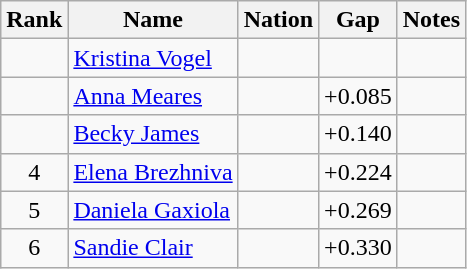<table class="wikitable sortable" style="text-align:center">
<tr>
<th>Rank</th>
<th>Name</th>
<th>Nation</th>
<th>Gap</th>
<th>Notes</th>
</tr>
<tr>
<td></td>
<td align=left><a href='#'>Kristina Vogel</a></td>
<td align=left></td>
<td></td>
<td></td>
</tr>
<tr>
<td></td>
<td align=left><a href='#'>Anna Meares</a></td>
<td align=left></td>
<td>+0.085</td>
<td></td>
</tr>
<tr>
<td></td>
<td align=left><a href='#'>Becky James</a></td>
<td align=left></td>
<td>+0.140</td>
<td></td>
</tr>
<tr>
<td>4</td>
<td align=left><a href='#'>Elena Brezhniva</a></td>
<td align=left></td>
<td>+0.224</td>
<td></td>
</tr>
<tr>
<td>5</td>
<td align=left><a href='#'>Daniela Gaxiola</a></td>
<td align=left></td>
<td>+0.269</td>
<td></td>
</tr>
<tr>
<td>6</td>
<td align=left><a href='#'>Sandie Clair</a></td>
<td align=left></td>
<td>+0.330</td>
<td></td>
</tr>
</table>
